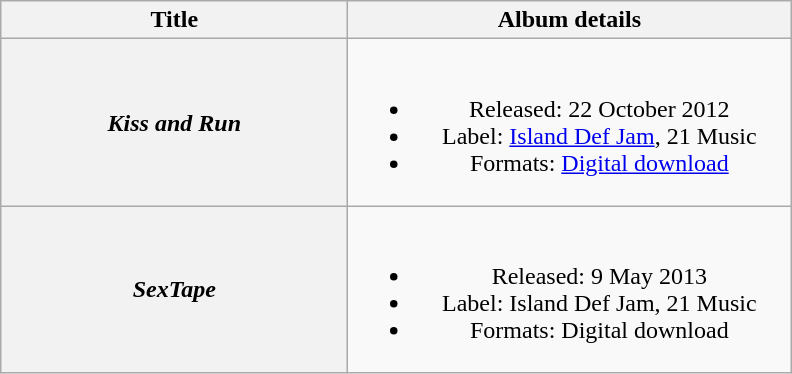<table class="wikitable plainrowheaders" style="text-align:center;">
<tr>
<th scope="col" style="width:14em;">Title</th>
<th scope="col" style="width:18em;">Album details</th>
</tr>
<tr>
<th scope="row"><em>Kiss and Run</em></th>
<td><br><ul><li>Released: 22 October 2012</li><li>Label: <a href='#'>Island Def Jam</a>, 21 Music</li><li>Formats: <a href='#'>Digital download</a></li></ul></td>
</tr>
<tr>
<th scope="row"><em>SexTape</em></th>
<td><br><ul><li>Released: 9 May 2013</li><li>Label: Island Def Jam, 21 Music</li><li>Formats: Digital download</li></ul></td>
</tr>
</table>
